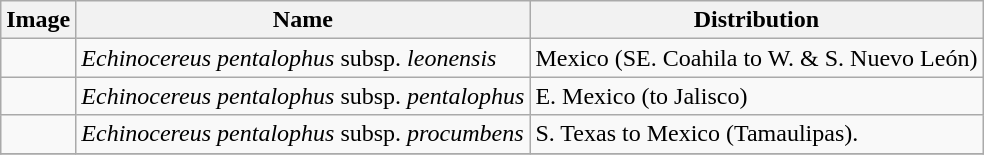<table class="wikitable">
<tr>
<th>Image</th>
<th>Name</th>
<th>Distribution</th>
</tr>
<tr>
<td></td>
<td><em>Echinocereus pentalophus</em> subsp. <em>leonensis</em> </td>
<td>Mexico (SE. Coahila to W. & S. Nuevo León)</td>
</tr>
<tr>
<td></td>
<td><em>Echinocereus pentalophus</em> subsp. <em>pentalophus</em></td>
<td>E. Mexico (to Jalisco)</td>
</tr>
<tr>
<td></td>
<td><em>Echinocereus pentalophus</em> subsp. <em>procumbens</em> </td>
<td>S. Texas to Mexico (Tamaulipas).</td>
</tr>
<tr>
</tr>
</table>
